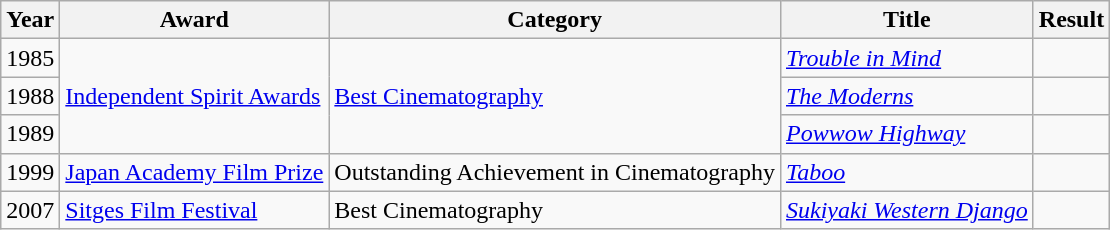<table class="wikitable">
<tr>
<th>Year</th>
<th>Award</th>
<th>Category</th>
<th>Title</th>
<th>Result</th>
</tr>
<tr>
<td>1985</td>
<td rowspan=3><a href='#'>Independent Spirit Awards</a></td>
<td rowspan=3><a href='#'>Best Cinematography</a></td>
<td><em><a href='#'>Trouble in Mind</a></em></td>
<td></td>
</tr>
<tr>
<td>1988</td>
<td><em><a href='#'>The Moderns</a></em></td>
<td></td>
</tr>
<tr>
<td>1989</td>
<td><em><a href='#'>Powwow Highway</a></em></td>
<td></td>
</tr>
<tr>
<td>1999</td>
<td><a href='#'>Japan Academy Film Prize</a></td>
<td>Outstanding Achievement in Cinematography</td>
<td><em><a href='#'>Taboo</a></em></td>
<td></td>
</tr>
<tr>
<td>2007</td>
<td><a href='#'>Sitges Film Festival</a></td>
<td>Best Cinematography</td>
<td><em><a href='#'>Sukiyaki Western Django</a></em></td>
<td></td>
</tr>
</table>
